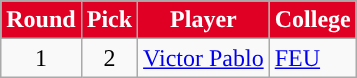<table class="wikitable sortable sortable">
<tr>
<th style="background:#E00024; color:#FFFFFF; ">Round</th>
<th style="background:#E00024; color:#FFFFFF; ">Pick</th>
<th style="background:#E00024; color:#FFFFFF; ">Player</th>
<th style="background:#E00024; color:#FFFFFF; ">College</th>
</tr>
<tr>
<td align="center">1</td>
<td align="center">2</td>
<td><a href='#'>Victor Pablo</a></td>
<td><a href='#'>FEU</a></td>
</tr>
</table>
